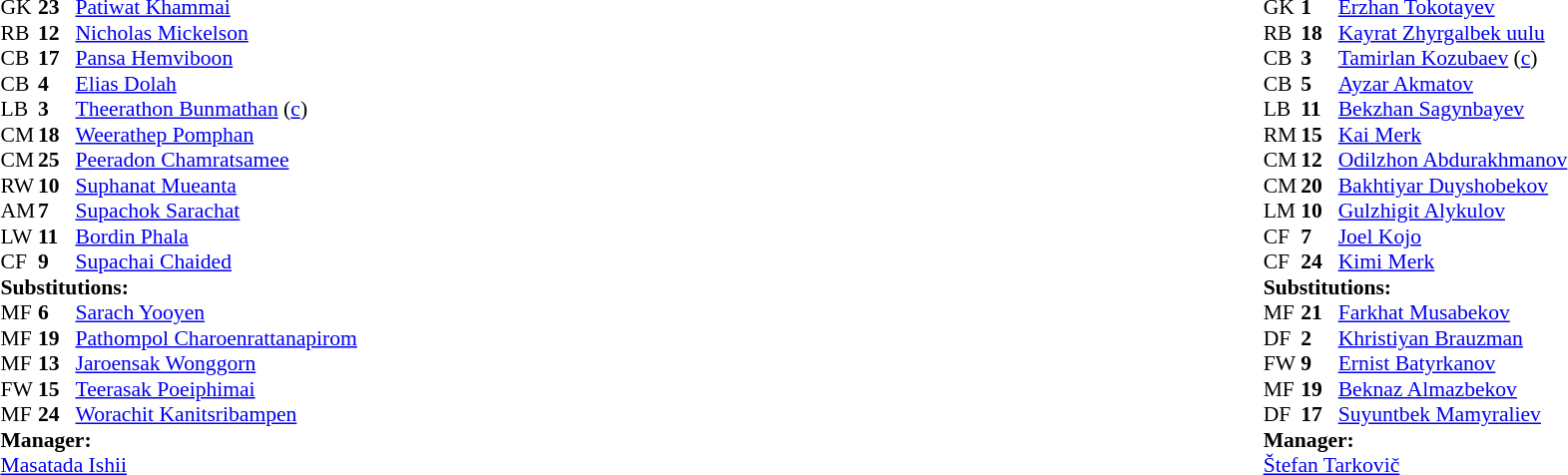<table width="100%">
<tr>
<td valign="top" width="40%"><br><table style="font-size:90%" cellspacing="0" cellpadding="0">
<tr>
<th width=25></th>
<th width=25></th>
</tr>
<tr>
<td>GK</td>
<td><strong>23</strong></td>
<td><a href='#'>Patiwat Khammai</a></td>
</tr>
<tr>
<td>RB</td>
<td><strong>12</strong></td>
<td><a href='#'>Nicholas Mickelson</a></td>
<td></td>
</tr>
<tr>
<td>CB</td>
<td><strong>17</strong></td>
<td><a href='#'>Pansa Hemviboon</a></td>
</tr>
<tr>
<td>CB</td>
<td><strong>4</strong></td>
<td><a href='#'>Elias Dolah</a></td>
</tr>
<tr>
<td>LB</td>
<td><strong>3</strong></td>
<td><a href='#'>Theerathon Bunmathan</a> (<a href='#'>c</a>)</td>
<td></td>
</tr>
<tr>
<td>CM</td>
<td><strong>18</strong></td>
<td><a href='#'>Weerathep Pomphan</a></td>
</tr>
<tr>
<td>CM</td>
<td><strong>25</strong></td>
<td><a href='#'>Peeradon Chamratsamee</a></td>
<td></td>
<td></td>
</tr>
<tr>
<td>RW</td>
<td><strong>10</strong></td>
<td><a href='#'>Suphanat Mueanta</a></td>
<td></td>
<td></td>
</tr>
<tr>
<td>AM</td>
<td><strong>7</strong></td>
<td><a href='#'>Supachok Sarachat</a></td>
<td></td>
<td></td>
</tr>
<tr>
<td>LW</td>
<td><strong>11</strong></td>
<td><a href='#'>Bordin Phala</a></td>
<td></td>
<td></td>
</tr>
<tr>
<td>CF</td>
<td><strong>9</strong></td>
<td><a href='#'>Supachai Chaided</a></td>
<td></td>
<td></td>
</tr>
<tr>
<td colspan=3><strong>Substitutions:</strong></td>
</tr>
<tr>
<td>MF</td>
<td><strong>6</strong></td>
<td><a href='#'>Sarach Yooyen</a></td>
<td></td>
<td></td>
</tr>
<tr>
<td>MF</td>
<td><strong>19</strong></td>
<td><a href='#'>Pathompol Charoenrattanapirom</a></td>
<td></td>
<td></td>
</tr>
<tr>
<td>MF</td>
<td><strong>13</strong></td>
<td><a href='#'>Jaroensak Wonggorn</a></td>
<td></td>
<td></td>
</tr>
<tr>
<td>FW</td>
<td><strong>15</strong></td>
<td><a href='#'>Teerasak Poeiphimai</a></td>
<td></td>
<td></td>
</tr>
<tr>
<td>MF</td>
<td><strong>24</strong></td>
<td><a href='#'>Worachit Kanitsribampen</a></td>
<td></td>
<td></td>
</tr>
<tr>
<td colspan=3><strong>Manager:</strong></td>
</tr>
<tr>
<td colspan=3> <a href='#'>Masatada Ishii</a></td>
</tr>
</table>
</td>
<td valign="top"></td>
<td valign="top" width="50%"><br><table style="font-size:90%; margin:auto" cellspacing="0" cellpadding="0">
<tr>
<th width=25></th>
<th width=25></th>
</tr>
<tr>
<td>GK</td>
<td><strong>1</strong></td>
<td><a href='#'>Erzhan Tokotayev</a></td>
</tr>
<tr>
<td>RB</td>
<td><strong>18</strong></td>
<td><a href='#'>Kayrat Zhyrgalbek uulu</a></td>
</tr>
<tr>
<td>CB</td>
<td><strong>3</strong></td>
<td><a href='#'>Tamirlan Kozubaev</a> (<a href='#'>c</a>)</td>
</tr>
<tr>
<td>CB</td>
<td><strong>5</strong></td>
<td><a href='#'>Ayzar Akmatov</a></td>
<td></td>
<td></td>
</tr>
<tr>
<td>LB</td>
<td><strong>11</strong></td>
<td><a href='#'>Bekzhan Sagynbayev</a></td>
</tr>
<tr>
<td>RM</td>
<td><strong>15</strong></td>
<td><a href='#'>Kai Merk</a></td>
<td></td>
<td></td>
</tr>
<tr>
<td>CM</td>
<td><strong>12</strong></td>
<td><a href='#'>Odilzhon Abdurakhmanov</a></td>
</tr>
<tr>
<td>CM</td>
<td><strong>20</strong></td>
<td><a href='#'>Bakhtiyar Duyshobekov</a></td>
<td></td>
<td></td>
</tr>
<tr>
<td>LM</td>
<td><strong>10</strong></td>
<td><a href='#'>Gulzhigit Alykulov</a></td>
<td></td>
<td></td>
</tr>
<tr>
<td>CF</td>
<td><strong>7</strong></td>
<td><a href='#'>Joel Kojo</a></td>
<td></td>
<td></td>
</tr>
<tr>
<td>CF</td>
<td><strong>24</strong></td>
<td><a href='#'>Kimi Merk</a></td>
</tr>
<tr>
<td colspan=3><strong>Substitutions:</strong></td>
</tr>
<tr>
<td>MF</td>
<td><strong>21</strong></td>
<td><a href='#'>Farkhat Musabekov</a></td>
<td></td>
<td></td>
</tr>
<tr>
<td>DF</td>
<td><strong>2</strong></td>
<td><a href='#'>Khristiyan Brauzman</a></td>
<td></td>
<td></td>
</tr>
<tr>
<td>FW</td>
<td><strong>9</strong></td>
<td><a href='#'>Ernist Batyrkanov</a></td>
<td></td>
<td></td>
</tr>
<tr>
<td>MF</td>
<td><strong>19</strong></td>
<td><a href='#'>Beknaz Almazbekov</a></td>
<td></td>
<td></td>
</tr>
<tr>
<td>DF</td>
<td><strong>17</strong></td>
<td><a href='#'>Suyuntbek Mamyraliev</a></td>
<td></td>
<td></td>
</tr>
<tr>
<td colspan=3><strong>Manager:</strong></td>
</tr>
<tr>
<td colspan=3> <a href='#'>Štefan Tarkovič</a></td>
</tr>
</table>
</td>
</tr>
</table>
